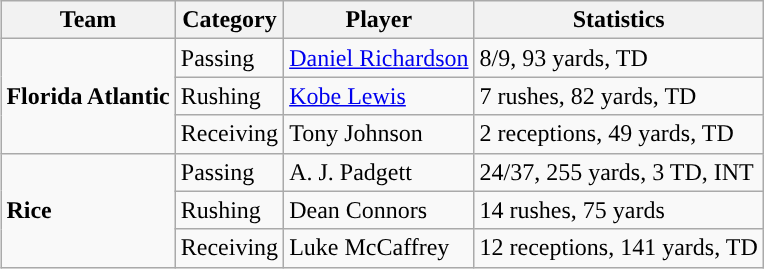<table class="wikitable" style="float: right;">
<tr>
<th>Team</th>
<th>Category</th>
<th>Player</th>
<th>Statistics</th>
</tr>
<tr>
<td rowspan=3><strong>Florida Atlantic</strong></td>
<td>Passing</td>
<td><a href='#'>Daniel Richardson</a></td>
<td>8/9, 93 yards, TD</td>
</tr>
<tr>
<td>Rushing</td>
<td><a href='#'>Kobe Lewis</a></td>
<td>7 rushes, 82 yards, TD</td>
</tr>
<tr>
<td>Receiving</td>
<td>Tony Johnson</td>
<td>2 receptions, 49 yards, TD</td>
</tr>
<tr>
<td rowspan=3><strong>Rice</strong></td>
<td>Passing</td>
<td>A. J. Padgett</td>
<td>24/37, 255 yards, 3 TD, INT</td>
</tr>
<tr>
<td>Rushing</td>
<td>Dean Connors</td>
<td>14 rushes, 75 yards</td>
</tr>
<tr>
<td>Receiving</td>
<td>Luke McCaffrey</td>
<td>12 receptions, 141 yards, TD</td>
</tr>
</table>
